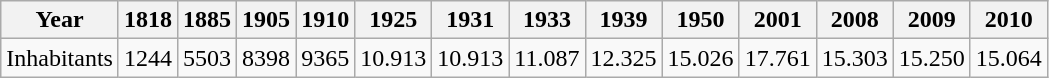<table class="wikitable">
<tr class="hintergrundfarbe5" align="right">
<th>Year</th>
<th>1818</th>
<th>1885</th>
<th>1905</th>
<th>1910</th>
<th>1925</th>
<th>1931</th>
<th>1933</th>
<th>1939</th>
<th>1950</th>
<th>2001</th>
<th>2008</th>
<th>2009</th>
<th>2010</th>
</tr>
<tr align="right" |>
<td>Inhabitants</td>
<td>1244</td>
<td>5503</td>
<td>8398</td>
<td>9365</td>
<td>10.913</td>
<td>10.913</td>
<td>11.087</td>
<td>12.325</td>
<td>15.026</td>
<td>17.761</td>
<td>15.303</td>
<td>15.250</td>
<td>15.064</td>
</tr>
</table>
